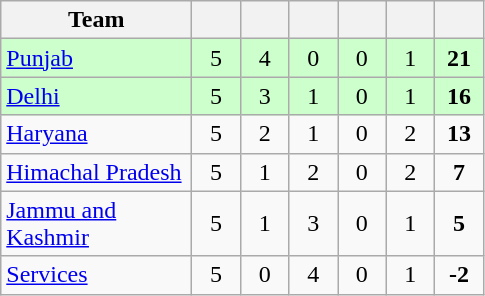<table class="wikitable" style="text-align:center">
<tr>
<th style="width:120px">Team</th>
<th style="width:25px"></th>
<th style="width:25px"></th>
<th style="width:25px"></th>
<th style="width:25px"></th>
<th style="width:25px"></th>
<th style="width:25px"></th>
</tr>
<tr style="background:#cfc;">
<td style="text-align:left"><a href='#'>Punjab</a></td>
<td>5</td>
<td>4</td>
<td>0</td>
<td>0</td>
<td>1</td>
<td><strong>21</strong></td>
</tr>
<tr style="background:#cfc;">
<td style="text-align:left"><a href='#'>Delhi</a></td>
<td>5</td>
<td>3</td>
<td>1</td>
<td>0</td>
<td>1</td>
<td><strong>16</strong></td>
</tr>
<tr>
<td style="text-align:left"><a href='#'>Haryana</a></td>
<td>5</td>
<td>2</td>
<td>1</td>
<td>0</td>
<td>2</td>
<td><strong>13</strong></td>
</tr>
<tr>
<td style="text-align:left"><a href='#'>Himachal Pradesh</a></td>
<td>5</td>
<td>1</td>
<td>2</td>
<td>0</td>
<td>2</td>
<td><strong>7</strong></td>
</tr>
<tr>
<td style="text-align:left"><a href='#'>Jammu and Kashmir</a></td>
<td>5</td>
<td>1</td>
<td>3</td>
<td>0</td>
<td>1</td>
<td><strong>5</strong></td>
</tr>
<tr>
<td style="text-align:left"><a href='#'>Services</a></td>
<td>5</td>
<td>0</td>
<td>4</td>
<td>0</td>
<td>1</td>
<td><strong>-2</strong></td>
</tr>
</table>
